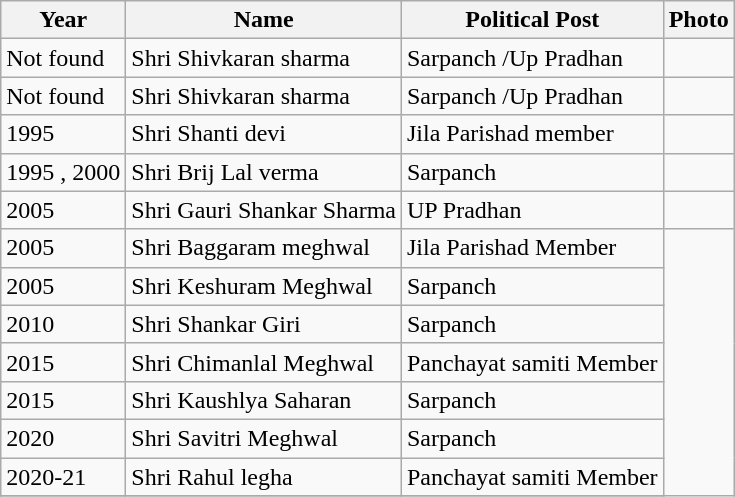<table class="wikitable">
<tr>
<th>Year</th>
<th>Name</th>
<th>Political Post</th>
<th>Photo</th>
</tr>
<tr>
<td>Not found</td>
<td>Shri Shivkaran sharma</td>
<td>Sarpanch /Up Pradhan</td>
<td></td>
</tr>
<tr>
<td>Not found</td>
<td>Shri Shivkaran sharma</td>
<td>Sarpanch /Up Pradhan</td>
<td></td>
</tr>
<tr>
<td>1995</td>
<td>Shri Shanti devi</td>
<td>Jila Parishad member</td>
<td></td>
</tr>
<tr>
<td>1995 , 2000</td>
<td>Shri Brij Lal verma</td>
<td>Sarpanch</td>
<td></td>
</tr>
<tr>
<td>2005</td>
<td>Shri Gauri Shankar Sharma</td>
<td>UP Pradhan</td>
<td></td>
</tr>
<tr>
<td>2005</td>
<td>Shri Baggaram meghwal</td>
<td>Jila Parishad Member</td>
</tr>
<tr>
<td>2005</td>
<td>Shri Keshuram Meghwal</td>
<td>Sarpanch</td>
</tr>
<tr>
<td>2010</td>
<td>Shri Shankar Giri</td>
<td>Sarpanch</td>
</tr>
<tr>
<td>2015</td>
<td>Shri Chimanlal Meghwal</td>
<td>Panchayat samiti Member</td>
</tr>
<tr>
<td>2015</td>
<td>Shri Kaushlya Saharan</td>
<td>Sarpanch</td>
</tr>
<tr>
<td>2020</td>
<td>Shri Savitri Meghwal</td>
<td>Sarpanch</td>
</tr>
<tr>
<td>2020-21</td>
<td>Shri Rahul legha</td>
<td>Panchayat samiti Member</td>
</tr>
<tr>
</tr>
</table>
